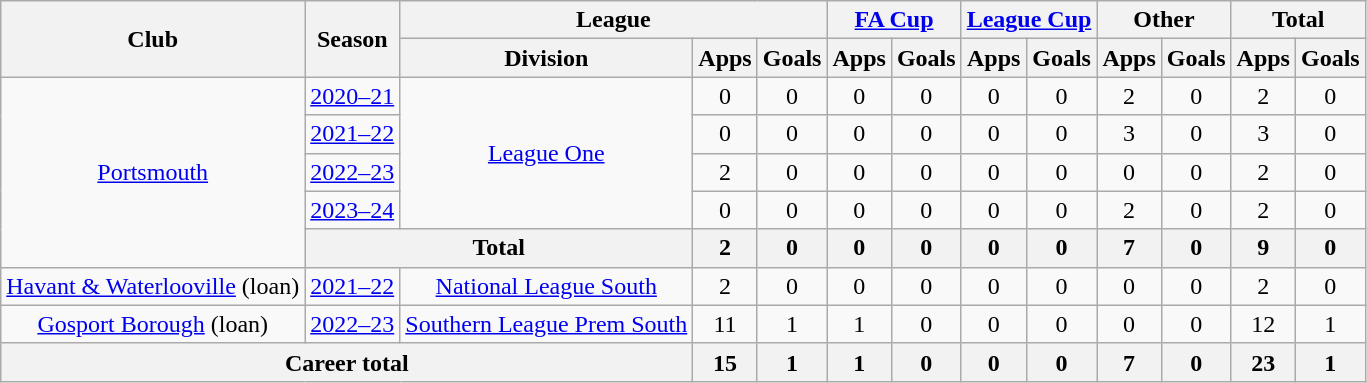<table class="wikitable" style="text-align: center;">
<tr>
<th rowspan="2">Club</th>
<th rowspan="2">Season</th>
<th colspan="3">League</th>
<th colspan="2"><a href='#'>FA Cup</a></th>
<th colspan="2"><a href='#'>League Cup</a></th>
<th colspan="2">Other</th>
<th colspan="2">Total</th>
</tr>
<tr>
<th>Division</th>
<th>Apps</th>
<th>Goals</th>
<th>Apps</th>
<th>Goals</th>
<th>Apps</th>
<th>Goals</th>
<th>Apps</th>
<th>Goals</th>
<th>Apps</th>
<th>Goals</th>
</tr>
<tr>
<td rowspan="5" valign="center"><a href='#'>Portsmouth</a></td>
<td><a href='#'>2020–21</a></td>
<td rowspan="4"><a href='#'>League One</a></td>
<td>0</td>
<td>0</td>
<td>0</td>
<td>0</td>
<td>0</td>
<td>0</td>
<td>2</td>
<td>0</td>
<td>2</td>
<td>0</td>
</tr>
<tr>
<td><a href='#'>2021–22</a></td>
<td>0</td>
<td>0</td>
<td>0</td>
<td>0</td>
<td>0</td>
<td>0</td>
<td>3</td>
<td>0</td>
<td>3</td>
<td>0</td>
</tr>
<tr>
<td><a href='#'>2022–23</a></td>
<td>2</td>
<td>0</td>
<td>0</td>
<td>0</td>
<td>0</td>
<td>0</td>
<td>0</td>
<td>0</td>
<td>2</td>
<td>0</td>
</tr>
<tr>
<td><a href='#'>2023–24</a></td>
<td>0</td>
<td>0</td>
<td>0</td>
<td>0</td>
<td>0</td>
<td>0</td>
<td>2</td>
<td>0</td>
<td>2</td>
<td>0</td>
</tr>
<tr>
<th colspan="2">Total</th>
<th>2</th>
<th>0</th>
<th>0</th>
<th>0</th>
<th>0</th>
<th>0</th>
<th>7</th>
<th>0</th>
<th>9</th>
<th>0</th>
</tr>
<tr>
<td><a href='#'>Havant & Waterlooville</a> (loan)</td>
<td><a href='#'>2021–22</a></td>
<td><a href='#'>National League South</a></td>
<td>2</td>
<td>0</td>
<td>0</td>
<td>0</td>
<td>0</td>
<td>0</td>
<td>0</td>
<td>0</td>
<td>2</td>
<td>0</td>
</tr>
<tr>
<td><a href='#'>Gosport Borough</a> (loan)</td>
<td><a href='#'>2022–23</a></td>
<td><a href='#'>Southern League Prem South</a></td>
<td>11</td>
<td>1</td>
<td>1</td>
<td>0</td>
<td>0</td>
<td>0</td>
<td>0</td>
<td>0</td>
<td>12</td>
<td>1</td>
</tr>
<tr>
<th colspan="3">Career total</th>
<th>15</th>
<th>1</th>
<th>1</th>
<th>0</th>
<th>0</th>
<th>0</th>
<th>7</th>
<th>0</th>
<th>23</th>
<th>1</th>
</tr>
</table>
